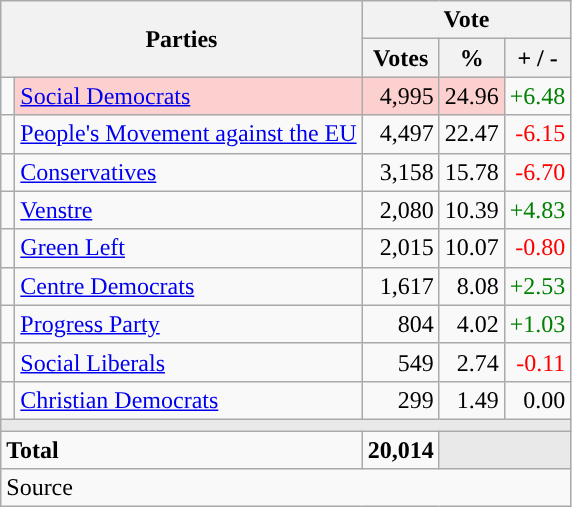<table class="wikitable" style="text-align:right;">
<tr>
<th style="text-align:centre;" rowspan="2" colspan="2" width="225">Parties</th>
<th colspan="3">Vote</th>
</tr>
<tr>
<th width="15">Votes</th>
<th width="15">%</th>
<th width="15">+ / -</th>
</tr>
<tr>
<td width="2" style="color:inherit;background:"></td>
<td bgcolor=#fbd0ce   align="left"><a href='#'>Social Democrats</a></td>
<td bgcolor=#fbd0ce>4,995</td>
<td bgcolor=#fbd0ce>24.96</td>
<td style=color:green;>+6.48</td>
</tr>
<tr>
<td width="2" style="color:inherit;background:"></td>
<td align="left"><a href='#'>People's Movement against the EU</a></td>
<td>4,497</td>
<td>22.47</td>
<td style=color:red;>-6.15</td>
</tr>
<tr>
<td width="2" style="color:inherit;background:"></td>
<td align="left"><a href='#'>Conservatives</a></td>
<td>3,158</td>
<td>15.78</td>
<td style=color:red;>-6.70</td>
</tr>
<tr>
<td width="2" style="color:inherit;background:"></td>
<td align="left"><a href='#'>Venstre</a></td>
<td>2,080</td>
<td>10.39</td>
<td style=color:green;>+4.83</td>
</tr>
<tr>
<td width="2" style="color:inherit;background:"></td>
<td align="left"><a href='#'>Green Left</a></td>
<td>2,015</td>
<td>10.07</td>
<td style=color:red;>-0.80</td>
</tr>
<tr>
<td width="2" style="color:inherit;background:"></td>
<td align="left"><a href='#'>Centre Democrats</a></td>
<td>1,617</td>
<td>8.08</td>
<td style=color:green;>+2.53</td>
</tr>
<tr>
<td width="2" style="color:inherit;background:"></td>
<td align="left"><a href='#'>Progress Party</a></td>
<td>804</td>
<td>4.02</td>
<td style=color:green;>+1.03</td>
</tr>
<tr>
<td width="2" style="color:inherit;background:"></td>
<td align="left"><a href='#'>Social Liberals</a></td>
<td>549</td>
<td>2.74</td>
<td style=color:red;>-0.11</td>
</tr>
<tr>
<td width="2" style="color:inherit;background:"></td>
<td align="left"><a href='#'>Christian Democrats</a></td>
<td>299</td>
<td>1.49</td>
<td>0.00</td>
</tr>
<tr>
<td colspan="7" bgcolor="#E9E9E9"></td>
</tr>
<tr>
<td align="left" colspan="2"><strong>Total</strong></td>
<td><strong>20,014</strong></td>
<td bgcolor="#E9E9E9" colspan="2"></td>
</tr>
<tr>
<td align="left" colspan="6">Source</td>
</tr>
</table>
